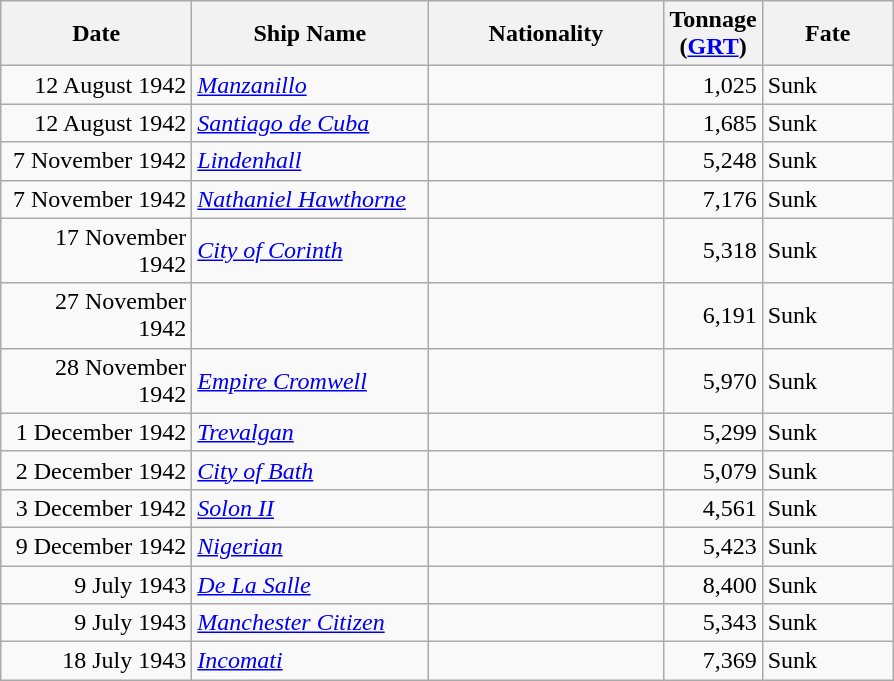<table class="wikitable sortable" style="margin: 1em auto 1em auto;"|->
<tr>
<th scope="col" width="120px">Date</th>
<th scope="col" width="150px">Ship Name</th>
<th scope="col" width="150px">Nationality</th>
<th scope="col" width="50px">Tonnage<br>(<a href='#'>GRT</a>)</th>
<th scope="col" width="80px">Fate</th>
</tr>
<tr>
<td align="right">12 August 1942</td>
<td align="left"><em><a href='#'>Manzanillo</a></em></td>
<td align="left"></td>
<td align="right">1,025</td>
<td align="left">Sunk</td>
</tr>
<tr>
<td align="right">12 August 1942</td>
<td align="left"><em><a href='#'>Santiago de Cuba</a></em></td>
<td align="left"></td>
<td align="right">1,685</td>
<td align="left">Sunk</td>
</tr>
<tr>
<td align="right">7 November 1942</td>
<td align="left"><em><a href='#'>Lindenhall</a></em></td>
<td align="left"></td>
<td align="right">5,248</td>
<td align="left">Sunk</td>
</tr>
<tr>
<td align="right">7 November 1942</td>
<td align="left"><em><a href='#'>Nathaniel Hawthorne</a></em></td>
<td align="left"></td>
<td align="right">7,176</td>
<td align="left">Sunk</td>
</tr>
<tr>
<td align="right">17 November 1942</td>
<td align="left"><em><a href='#'>City of Corinth</a></em></td>
<td align="left"></td>
<td align="right">5,318</td>
<td align="left">Sunk</td>
</tr>
<tr>
<td align="right">27 November 1942</td>
<td align="left"></td>
<td align="left"></td>
<td align="right">6,191</td>
<td align="left">Sunk</td>
</tr>
<tr>
<td align="right">28 November 1942</td>
<td align="left"><em><a href='#'>Empire Cromwell</a></em></td>
<td align="left"></td>
<td align="right">5,970</td>
<td align="left">Sunk</td>
</tr>
<tr>
<td align="right">1 December 1942</td>
<td align="left"><em><a href='#'>Trevalgan</a></em></td>
<td align="left"></td>
<td align="right">5,299</td>
<td align="left">Sunk</td>
</tr>
<tr>
<td align="right">2 December 1942</td>
<td align="left"><em><a href='#'>City of Bath</a></em></td>
<td align="left"></td>
<td align="right">5,079</td>
<td align="left">Sunk</td>
</tr>
<tr>
<td align="right">3 December 1942</td>
<td align="left"><em><a href='#'>Solon II</a></em></td>
<td align="left"></td>
<td align="right">4,561</td>
<td align="left">Sunk</td>
</tr>
<tr>
<td align="right">9 December 1942</td>
<td align="left"><em><a href='#'>Nigerian</a></em></td>
<td align="left"></td>
<td align="right">5,423</td>
<td align="left">Sunk</td>
</tr>
<tr>
<td align="right">9 July 1943</td>
<td align="left"><em><a href='#'>De La Salle</a></em></td>
<td align="left"></td>
<td align="right">8,400</td>
<td align="left">Sunk</td>
</tr>
<tr>
<td align="right">9 July 1943</td>
<td align="left"><em><a href='#'>Manchester Citizen</a></em></td>
<td align="left"></td>
<td align="right">5,343</td>
<td align="left">Sunk</td>
</tr>
<tr>
<td align="right">18 July 1943</td>
<td align="left"><em><a href='#'>Incomati</a></em></td>
<td align="left"></td>
<td align="right">7,369</td>
<td align="left">Sunk</td>
</tr>
</table>
